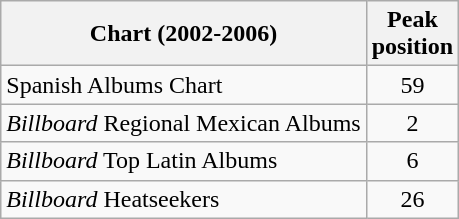<table class="wikitable">
<tr>
<th>Chart (2002-2006)</th>
<th>Peak<br>position</th>
</tr>
<tr>
<td>Spanish Albums Chart</td>
<td align=center>59</td>
</tr>
<tr>
<td><em>Billboard</em> Regional Mexican Albums</td>
<td align=center>2</td>
</tr>
<tr>
<td><em>Billboard</em> Top Latin Albums</td>
<td align=center>6</td>
</tr>
<tr>
<td><em>Billboard</em> Heatseekers</td>
<td align=center>26</td>
</tr>
</table>
